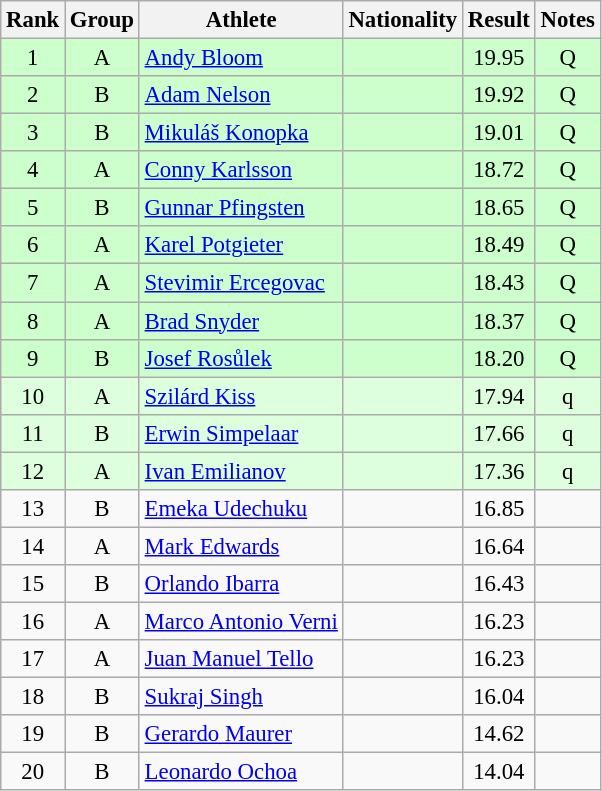<table class="wikitable sortable" style="text-align:center;font-size:95%">
<tr>
<th>Rank</th>
<th>Group</th>
<th>Athlete</th>
<th>Nationality</th>
<th>Result</th>
<th>Notes</th>
</tr>
<tr bgcolor=ccffcc>
<td>1</td>
<td>A</td>
<td align="left"><a href='#'>Andy Bloom</a></td>
<td align=left></td>
<td>19.95</td>
<td>Q</td>
</tr>
<tr bgcolor=ccffcc>
<td>2</td>
<td>B</td>
<td align="left"><a href='#'>Adam Nelson</a></td>
<td align=left></td>
<td>19.92</td>
<td>Q</td>
</tr>
<tr bgcolor=ccffcc>
<td>3</td>
<td>B</td>
<td align="left"><a href='#'>Mikuláš Konopka</a></td>
<td align=left></td>
<td>19.01</td>
<td>Q</td>
</tr>
<tr bgcolor=ccffcc>
<td>4</td>
<td>A</td>
<td align="left"><a href='#'>Conny Karlsson</a></td>
<td align=left></td>
<td>18.72</td>
<td>Q</td>
</tr>
<tr bgcolor=ccffcc>
<td>5</td>
<td>B</td>
<td align="left"><a href='#'>Gunnar Pfingsten</a></td>
<td align=left></td>
<td>18.65</td>
<td>Q</td>
</tr>
<tr bgcolor=ccffcc>
<td>6</td>
<td>A</td>
<td align="left"><a href='#'>Karel Potgieter</a></td>
<td align=left></td>
<td>18.49</td>
<td>Q</td>
</tr>
<tr bgcolor=ccffcc>
<td>7</td>
<td>A</td>
<td align="left"><a href='#'>Stevimir Ercegovac</a></td>
<td align=left></td>
<td>18.43</td>
<td>Q</td>
</tr>
<tr bgcolor=ccffcc>
<td>8</td>
<td>A</td>
<td align="left"><a href='#'>Brad Snyder</a></td>
<td align=left></td>
<td>18.37</td>
<td>Q</td>
</tr>
<tr bgcolor=ccffcc>
<td>9</td>
<td>B</td>
<td align="left"><a href='#'>Josef Rosůlek</a></td>
<td align=left></td>
<td>18.20</td>
<td>Q</td>
</tr>
<tr bgcolor=ddffdd>
<td>10</td>
<td>A</td>
<td align="left"><a href='#'>Szilárd Kiss</a></td>
<td align=left></td>
<td>17.94</td>
<td>q</td>
</tr>
<tr bgcolor=ddffdd>
<td>11</td>
<td>B</td>
<td align="left"><a href='#'>Erwin Simpelaar</a></td>
<td align=left></td>
<td>17.66</td>
<td>q</td>
</tr>
<tr bgcolor=ddffdd>
<td>12</td>
<td>A</td>
<td align="left"><a href='#'>Ivan Emilianov</a></td>
<td align=left></td>
<td>17.36</td>
<td>q</td>
</tr>
<tr>
<td>13</td>
<td>B</td>
<td align="left"><a href='#'>Emeka Udechuku</a></td>
<td align=left></td>
<td>16.85</td>
<td></td>
</tr>
<tr>
<td>14</td>
<td>A</td>
<td align="left"><a href='#'>Mark Edwards</a></td>
<td align=left></td>
<td>16.64</td>
<td></td>
</tr>
<tr>
<td>15</td>
<td>B</td>
<td align="left"><a href='#'>Orlando Ibarra</a></td>
<td align=left></td>
<td>16.43</td>
<td></td>
</tr>
<tr>
<td>16</td>
<td>A</td>
<td align="left"><a href='#'>Marco Antonio Verni</a></td>
<td align=left></td>
<td>16.23</td>
<td></td>
</tr>
<tr>
<td>17</td>
<td>A</td>
<td align="left"><a href='#'>Juan Manuel Tello</a></td>
<td align=left></td>
<td>16.23</td>
<td></td>
</tr>
<tr>
<td>18</td>
<td>B</td>
<td align="left"><a href='#'>Sukraj Singh</a></td>
<td align=left></td>
<td>16.04</td>
<td></td>
</tr>
<tr>
<td>19</td>
<td>B</td>
<td align="left"><a href='#'>Gerardo Maurer</a></td>
<td align=left></td>
<td>14.62</td>
<td></td>
</tr>
<tr>
<td>20</td>
<td>B</td>
<td align="left"><a href='#'>Leonardo Ochoa</a></td>
<td align=left></td>
<td>14.04</td>
<td></td>
</tr>
</table>
